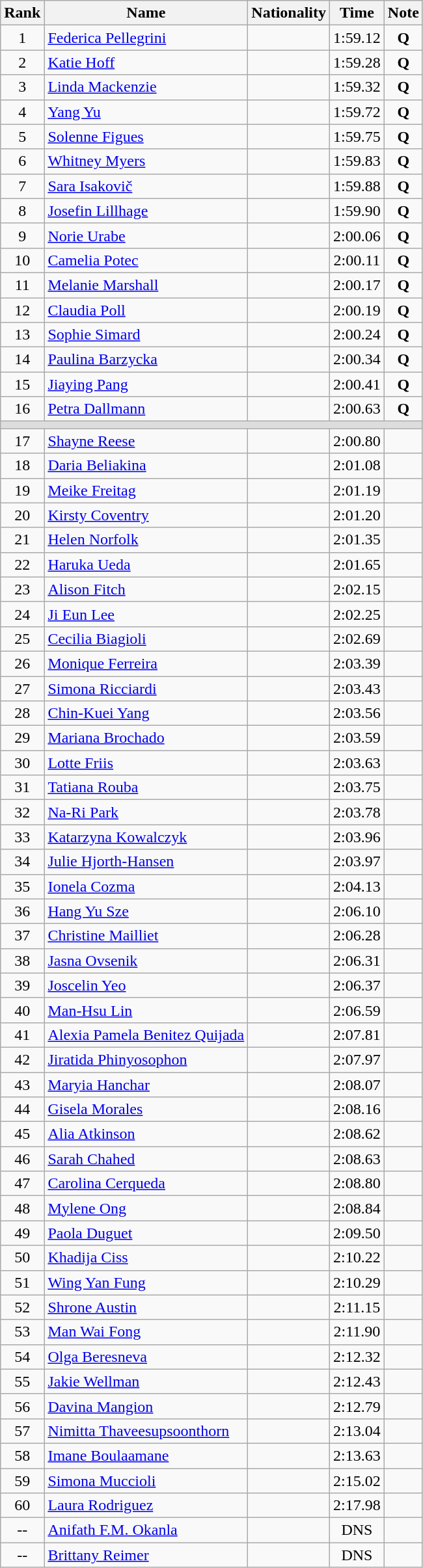<table class="wikitable" style="text-align:center">
<tr>
<th>Rank</th>
<th>Name</th>
<th>Nationality</th>
<th>Time</th>
<th>Note</th>
</tr>
<tr>
<td>1</td>
<td align=left><a href='#'>Federica Pellegrini</a></td>
<td align=left></td>
<td>1:59.12</td>
<td><strong>Q</strong></td>
</tr>
<tr>
<td>2</td>
<td align=left><a href='#'>Katie Hoff</a></td>
<td align=left></td>
<td>1:59.28</td>
<td><strong>Q</strong></td>
</tr>
<tr>
<td>3</td>
<td align=left><a href='#'>Linda Mackenzie</a></td>
<td align=left></td>
<td>1:59.32</td>
<td><strong>Q</strong></td>
</tr>
<tr>
<td>4</td>
<td align=left><a href='#'>Yang Yu</a></td>
<td align=left></td>
<td>1:59.72</td>
<td><strong>Q</strong></td>
</tr>
<tr>
<td>5</td>
<td align=left><a href='#'>Solenne Figues</a></td>
<td align=left></td>
<td>1:59.75</td>
<td><strong>Q</strong></td>
</tr>
<tr>
<td>6</td>
<td align=left><a href='#'>Whitney Myers</a></td>
<td align=left></td>
<td>1:59.83</td>
<td><strong>Q</strong></td>
</tr>
<tr>
<td>7</td>
<td align=left><a href='#'>Sara Isakovič</a></td>
<td align=left></td>
<td>1:59.88</td>
<td><strong>Q</strong></td>
</tr>
<tr>
<td>8</td>
<td align=left><a href='#'>Josefin Lillhage</a></td>
<td align=left></td>
<td>1:59.90</td>
<td><strong>Q</strong></td>
</tr>
<tr>
<td>9</td>
<td align=left><a href='#'>Norie Urabe</a></td>
<td align=left></td>
<td>2:00.06</td>
<td><strong>Q</strong></td>
</tr>
<tr>
<td>10</td>
<td align=left><a href='#'>Camelia Potec</a></td>
<td align=left></td>
<td>2:00.11</td>
<td><strong>Q</strong></td>
</tr>
<tr>
<td>11</td>
<td align=left><a href='#'>Melanie Marshall</a></td>
<td align=left></td>
<td>2:00.17</td>
<td><strong>Q</strong></td>
</tr>
<tr>
<td>12</td>
<td align=left><a href='#'>Claudia Poll</a></td>
<td align=left></td>
<td>2:00.19</td>
<td><strong>Q</strong></td>
</tr>
<tr>
<td>13</td>
<td align=left><a href='#'>Sophie Simard</a></td>
<td align=left></td>
<td>2:00.24</td>
<td><strong>Q</strong></td>
</tr>
<tr>
<td>14</td>
<td align=left><a href='#'>Paulina Barzycka</a></td>
<td align=left></td>
<td>2:00.34</td>
<td><strong>Q</strong></td>
</tr>
<tr>
<td>15</td>
<td align=left><a href='#'>Jiaying Pang</a></td>
<td align=left></td>
<td>2:00.41</td>
<td><strong>Q</strong></td>
</tr>
<tr>
<td>16</td>
<td align=left><a href='#'>Petra Dallmann</a></td>
<td align=left></td>
<td>2:00.63</td>
<td><strong>Q</strong></td>
</tr>
<tr bgcolor=#DDDDDD>
<td colspan=5></td>
</tr>
<tr>
<td>17</td>
<td align=left><a href='#'>Shayne Reese</a></td>
<td align=left></td>
<td>2:00.80</td>
<td></td>
</tr>
<tr>
<td>18</td>
<td align=left><a href='#'>Daria Beliakina</a></td>
<td align=left></td>
<td>2:01.08</td>
<td></td>
</tr>
<tr>
<td>19</td>
<td align=left><a href='#'>Meike Freitag</a></td>
<td align=left></td>
<td>2:01.19</td>
<td></td>
</tr>
<tr>
<td>20</td>
<td align=left><a href='#'>Kirsty Coventry</a></td>
<td align=left></td>
<td>2:01.20</td>
<td></td>
</tr>
<tr>
<td>21</td>
<td align=left><a href='#'>Helen Norfolk</a></td>
<td align=left></td>
<td>2:01.35</td>
<td></td>
</tr>
<tr>
<td>22</td>
<td align=left><a href='#'>Haruka Ueda</a></td>
<td align=left></td>
<td>2:01.65</td>
<td></td>
</tr>
<tr>
<td>23</td>
<td align=left><a href='#'>Alison Fitch</a></td>
<td align=left></td>
<td>2:02.15</td>
<td></td>
</tr>
<tr>
<td>24</td>
<td align=left><a href='#'>Ji Eun Lee</a></td>
<td align=left></td>
<td>2:02.25</td>
<td></td>
</tr>
<tr>
<td>25</td>
<td align=left><a href='#'>Cecilia Biagioli</a></td>
<td align=left></td>
<td>2:02.69</td>
<td></td>
</tr>
<tr>
<td>26</td>
<td align=left><a href='#'>Monique Ferreira</a></td>
<td align=left></td>
<td>2:03.39</td>
<td></td>
</tr>
<tr>
<td>27</td>
<td align=left><a href='#'>Simona Ricciardi</a></td>
<td align=left></td>
<td>2:03.43</td>
<td></td>
</tr>
<tr>
<td>28</td>
<td align=left><a href='#'>Chin-Kuei Yang</a></td>
<td align=left></td>
<td>2:03.56</td>
<td></td>
</tr>
<tr>
<td>29</td>
<td align=left><a href='#'>Mariana Brochado</a></td>
<td align=left></td>
<td>2:03.59</td>
<td></td>
</tr>
<tr>
<td>30</td>
<td align=left><a href='#'>Lotte Friis</a></td>
<td align=left></td>
<td>2:03.63</td>
<td></td>
</tr>
<tr>
<td>31</td>
<td align=left><a href='#'>Tatiana Rouba</a></td>
<td align=left></td>
<td>2:03.75</td>
<td></td>
</tr>
<tr>
<td>32</td>
<td align=left><a href='#'>Na-Ri Park</a></td>
<td align=left></td>
<td>2:03.78</td>
<td></td>
</tr>
<tr>
<td>33</td>
<td align=left><a href='#'>Katarzyna Kowalczyk</a></td>
<td align=left></td>
<td>2:03.96</td>
<td></td>
</tr>
<tr>
<td>34</td>
<td align=left><a href='#'>Julie Hjorth-Hansen</a></td>
<td align=left></td>
<td>2:03.97</td>
<td></td>
</tr>
<tr>
<td>35</td>
<td align=left><a href='#'>Ionela Cozma</a></td>
<td align=left></td>
<td>2:04.13</td>
<td></td>
</tr>
<tr>
<td>36</td>
<td align=left><a href='#'>Hang Yu Sze</a></td>
<td align=left></td>
<td>2:06.10</td>
<td></td>
</tr>
<tr>
<td>37</td>
<td align=left><a href='#'>Christine Mailliet</a></td>
<td align=left></td>
<td>2:06.28</td>
<td></td>
</tr>
<tr>
<td>38</td>
<td align=left><a href='#'>Jasna Ovsenik</a></td>
<td align=left></td>
<td>2:06.31</td>
<td></td>
</tr>
<tr>
<td>39</td>
<td align=left><a href='#'>Joscelin Yeo</a></td>
<td align=left></td>
<td>2:06.37</td>
<td></td>
</tr>
<tr>
<td>40</td>
<td align=left><a href='#'>Man-Hsu Lin</a></td>
<td align=left></td>
<td>2:06.59</td>
<td></td>
</tr>
<tr>
<td>41</td>
<td align=left><a href='#'>Alexia Pamela Benitez Quijada</a></td>
<td align=left></td>
<td>2:07.81</td>
<td></td>
</tr>
<tr>
<td>42</td>
<td align=left><a href='#'>Jiratida Phinyosophon</a></td>
<td align=left></td>
<td>2:07.97</td>
<td></td>
</tr>
<tr>
<td>43</td>
<td align=left><a href='#'>Maryia Hanchar</a></td>
<td align=left></td>
<td>2:08.07</td>
<td></td>
</tr>
<tr>
<td>44</td>
<td align=left><a href='#'>Gisela Morales</a></td>
<td align=left></td>
<td>2:08.16</td>
<td></td>
</tr>
<tr>
<td>45</td>
<td align=left><a href='#'>Alia Atkinson</a></td>
<td align=left></td>
<td>2:08.62</td>
<td></td>
</tr>
<tr>
<td>46</td>
<td align=left><a href='#'>Sarah Chahed</a></td>
<td align=left></td>
<td>2:08.63</td>
<td></td>
</tr>
<tr>
<td>47</td>
<td align=left><a href='#'>Carolina Cerqueda</a></td>
<td align=left></td>
<td>2:08.80</td>
<td></td>
</tr>
<tr>
<td>48</td>
<td align=left><a href='#'>Mylene Ong</a></td>
<td align=left></td>
<td>2:08.84</td>
<td></td>
</tr>
<tr>
<td>49</td>
<td align=left><a href='#'>Paola Duguet</a></td>
<td align=left></td>
<td>2:09.50</td>
<td></td>
</tr>
<tr>
<td>50</td>
<td align=left><a href='#'>Khadija Ciss</a></td>
<td align=left></td>
<td>2:10.22</td>
<td></td>
</tr>
<tr>
<td>51</td>
<td align=left><a href='#'>Wing Yan Fung</a></td>
<td align=left></td>
<td>2:10.29</td>
<td></td>
</tr>
<tr>
<td>52</td>
<td align=left><a href='#'>Shrone Austin</a></td>
<td align=left></td>
<td>2:11.15</td>
<td></td>
</tr>
<tr>
<td>53</td>
<td align=left><a href='#'>Man Wai Fong</a></td>
<td align=left></td>
<td>2:11.90</td>
<td></td>
</tr>
<tr>
<td>54</td>
<td align=left><a href='#'>Olga Beresneva</a></td>
<td align=left></td>
<td>2:12.32</td>
<td></td>
</tr>
<tr>
<td>55</td>
<td align=left><a href='#'>Jakie Wellman</a></td>
<td align=left></td>
<td>2:12.43</td>
<td></td>
</tr>
<tr>
<td>56</td>
<td align=left><a href='#'>Davina Mangion</a></td>
<td align=left></td>
<td>2:12.79</td>
<td></td>
</tr>
<tr>
<td>57</td>
<td align=left><a href='#'>Nimitta Thaveesupsoonthorn</a></td>
<td align=left></td>
<td>2:13.04</td>
<td></td>
</tr>
<tr>
<td>58</td>
<td align=left><a href='#'>Imane Boulaamane</a></td>
<td align=left></td>
<td>2:13.63</td>
<td></td>
</tr>
<tr>
<td>59</td>
<td align=left><a href='#'>Simona Muccioli</a></td>
<td align=left></td>
<td>2:15.02</td>
<td></td>
</tr>
<tr>
<td>60</td>
<td align=left><a href='#'>Laura Rodriguez</a></td>
<td align=left></td>
<td>2:17.98</td>
<td></td>
</tr>
<tr>
<td>--</td>
<td align=left><a href='#'>Anifath F.M. Okanla</a></td>
<td align=left></td>
<td>DNS</td>
<td></td>
</tr>
<tr>
<td>--</td>
<td align=left><a href='#'>Brittany Reimer</a></td>
<td align=left></td>
<td>DNS</td>
<td></td>
</tr>
</table>
